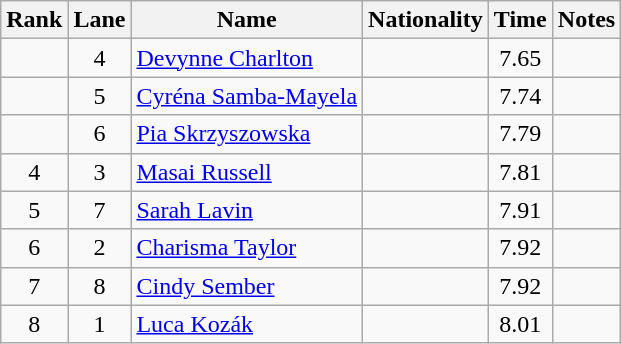<table class="wikitable sortable" style="text-align:center">
<tr>
<th>Rank</th>
<th>Lane</th>
<th>Name</th>
<th>Nationality</th>
<th>Time</th>
<th>Notes</th>
</tr>
<tr>
<td></td>
<td>4</td>
<td align="left"><a href='#'>Devynne Charlton</a></td>
<td align="left"></td>
<td>7.65</td>
<td></td>
</tr>
<tr>
<td></td>
<td>5</td>
<td align="left"><a href='#'>Cyréna Samba-Mayela</a></td>
<td align="left"></td>
<td>7.74</td>
<td></td>
</tr>
<tr>
<td></td>
<td>6</td>
<td align="left"><a href='#'>Pia Skrzyszowska</a></td>
<td align="left"></td>
<td>7.79</td>
<td></td>
</tr>
<tr>
<td>4</td>
<td>3</td>
<td align="left"><a href='#'>Masai Russell</a></td>
<td align="left"></td>
<td>7.81</td>
<td></td>
</tr>
<tr>
<td>5</td>
<td>7</td>
<td align="left"><a href='#'>Sarah Lavin</a></td>
<td align="left"></td>
<td>7.91</td>
<td></td>
</tr>
<tr>
<td>6</td>
<td>2</td>
<td align="left"><a href='#'>Charisma Taylor</a></td>
<td align="left"></td>
<td>7.92</td>
<td></td>
</tr>
<tr>
<td>7</td>
<td>8</td>
<td align="left"><a href='#'>Cindy Sember</a></td>
<td align="left"></td>
<td>7.92</td>
<td></td>
</tr>
<tr>
<td>8</td>
<td>1</td>
<td align="left"><a href='#'>Luca Kozák</a></td>
<td align="left"></td>
<td>8.01</td>
<td></td>
</tr>
</table>
